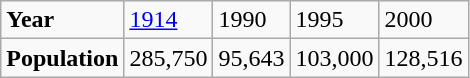<table class="wikitable">
<tr>
<td><strong>Year</strong></td>
<td><a href='#'>1914</a></td>
<td>1990</td>
<td>1995</td>
<td>2000</td>
</tr>
<tr>
<td><strong>Population</strong></td>
<td>285,750</td>
<td>95,643</td>
<td>103,000</td>
<td>128,516</td>
</tr>
</table>
